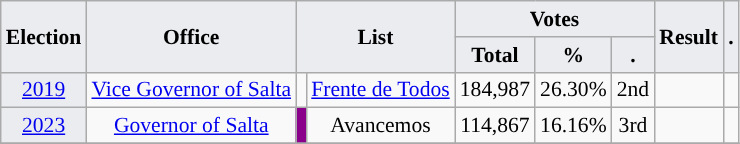<table class="wikitable" style="font-size:90%; text-align:center;">
<tr>
<th style="background-color:#EAECF0;" rowspan=2>Election</th>
<th style="background-color:#EAECF0;" rowspan=2>Office</th>
<th style="background-color:#EAECF0;" colspan=2 rowspan=2>List</th>
<th style="background-color:#EAECF0;" colspan=3>Votes</th>
<th style="background-color:#EAECF0;" rowspan=2>Result</th>
<th style="background-color:#EAECF0;" rowspan=2>.</th>
</tr>
<tr>
<th style="background-color:#EAECF0;">Total</th>
<th style="background-color:#EAECF0;">%</th>
<th style="background-color:#EAECF0;">.</th>
</tr>
<tr>
<td style="background-color:#EAECF0;"><a href='#'>2019</a></td>
<td><a href='#'>Vice Governor of Salta</a></td>
<td style="background-color:"></td>
<td><a href='#'>Frente de Todos</a></td>
<td>184,987</td>
<td>26.30%</td>
<td>2nd</td>
<td></td>
<td></td>
</tr>
<tr>
<td style="background-color:#EAECF0;"><a href='#'>2023</a></td>
<td><a href='#'>Governor of Salta</a></td>
<td style="background-color:#8B008B;"></td>
<td>Avancemos</td>
<td>114,867</td>
<td>16.16%</td>
<td>3rd</td>
<td></td>
<td></td>
</tr>
<tr>
</tr>
</table>
